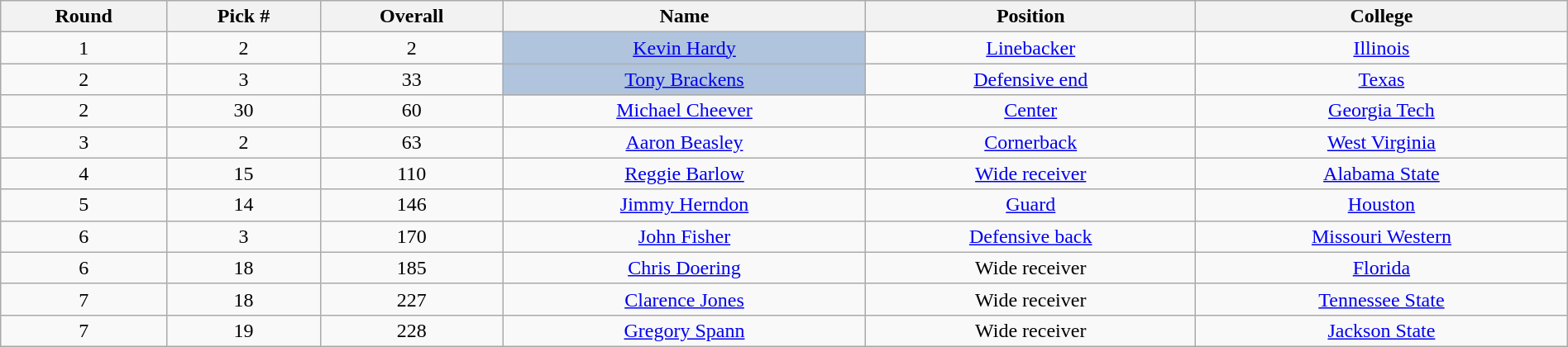<table class="wikitable sortable sortable" style="width: 100%; text-align:center">
<tr>
<th>Round</th>
<th>Pick #</th>
<th>Overall</th>
<th>Name</th>
<th>Position</th>
<th>College</th>
</tr>
<tr>
<td>1</td>
<td>2</td>
<td>2</td>
<td bgcolor=lightsteelblue><a href='#'>Kevin Hardy</a></td>
<td><a href='#'>Linebacker</a></td>
<td><a href='#'>Illinois</a></td>
</tr>
<tr>
<td>2</td>
<td>3</td>
<td>33</td>
<td bgcolor=lightsteelblue><a href='#'>Tony Brackens</a></td>
<td><a href='#'>Defensive end</a></td>
<td><a href='#'>Texas</a></td>
</tr>
<tr>
<td>2</td>
<td>30</td>
<td>60</td>
<td><a href='#'>Michael Cheever</a></td>
<td><a href='#'>Center</a></td>
<td><a href='#'>Georgia Tech</a></td>
</tr>
<tr>
<td>3</td>
<td>2</td>
<td>63</td>
<td><a href='#'>Aaron Beasley</a></td>
<td><a href='#'>Cornerback</a></td>
<td><a href='#'>West Virginia</a></td>
</tr>
<tr>
<td>4</td>
<td>15</td>
<td>110</td>
<td><a href='#'>Reggie Barlow</a></td>
<td><a href='#'>Wide receiver</a></td>
<td><a href='#'>Alabama State</a></td>
</tr>
<tr>
<td>5</td>
<td>14</td>
<td>146</td>
<td><a href='#'>Jimmy Herndon</a></td>
<td><a href='#'>Guard</a></td>
<td><a href='#'>Houston</a></td>
</tr>
<tr>
<td>6</td>
<td>3</td>
<td>170</td>
<td><a href='#'>John Fisher</a></td>
<td><a href='#'>Defensive back</a></td>
<td><a href='#'>Missouri Western</a></td>
</tr>
<tr>
<td>6</td>
<td>18</td>
<td>185</td>
<td><a href='#'>Chris Doering</a></td>
<td>Wide receiver</td>
<td><a href='#'>Florida</a></td>
</tr>
<tr>
<td>7</td>
<td>18</td>
<td>227</td>
<td><a href='#'>Clarence Jones</a></td>
<td>Wide receiver</td>
<td><a href='#'>Tennessee State</a></td>
</tr>
<tr>
<td>7</td>
<td>19</td>
<td>228</td>
<td><a href='#'>Gregory Spann</a></td>
<td>Wide receiver</td>
<td><a href='#'>Jackson State</a></td>
</tr>
</table>
